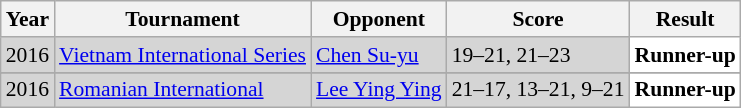<table class="sortable wikitable" style="font-size: 90%;">
<tr>
<th>Year</th>
<th>Tournament</th>
<th>Opponent</th>
<th>Score</th>
<th>Result</th>
</tr>
<tr style="background:#D5D5D5">
<td align="center">2016</td>
<td align="left"><a href='#'>Vietnam International Series</a></td>
<td align="left"> <a href='#'>Chen Su-yu</a></td>
<td align="left">19–21, 21–23</td>
<td style="text-align:left; background:white"> <strong>Runner-up</strong></td>
</tr>
<tr>
</tr>
<tr style="background:#D5D5D5">
<td align="center">2016</td>
<td align="left"><a href='#'>Romanian International</a></td>
<td align="left"> <a href='#'>Lee Ying Ying</a></td>
<td align="left">21–17, 13–21, 9–21</td>
<td style="text-align:left; background:white"> <strong>Runner-up</strong></td>
</tr>
</table>
